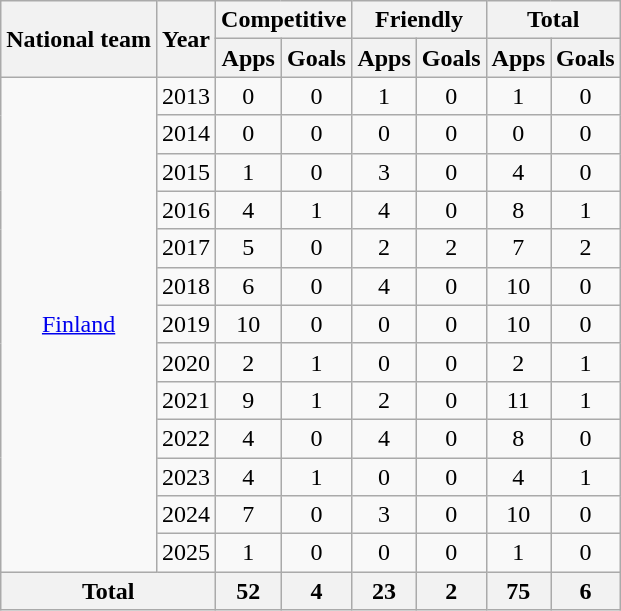<table class="wikitable" style="text-align:center">
<tr>
<th rowspan="2">National team</th>
<th rowspan="2">Year</th>
<th colspan="2">Competitive</th>
<th colspan="2">Friendly</th>
<th colspan="2">Total</th>
</tr>
<tr>
<th>Apps</th>
<th>Goals</th>
<th>Apps</th>
<th>Goals</th>
<th>Apps</th>
<th>Goals</th>
</tr>
<tr>
<td rowspan="13"><a href='#'>Finland</a></td>
<td>2013</td>
<td>0</td>
<td>0</td>
<td>1</td>
<td>0</td>
<td>1</td>
<td>0</td>
</tr>
<tr>
<td>2014</td>
<td>0</td>
<td>0</td>
<td>0</td>
<td>0</td>
<td>0</td>
<td>0</td>
</tr>
<tr>
<td>2015</td>
<td>1</td>
<td>0</td>
<td>3</td>
<td>0</td>
<td>4</td>
<td>0</td>
</tr>
<tr>
<td>2016</td>
<td>4</td>
<td>1</td>
<td>4</td>
<td>0</td>
<td>8</td>
<td>1</td>
</tr>
<tr>
<td>2017</td>
<td>5</td>
<td>0</td>
<td>2</td>
<td>2</td>
<td>7</td>
<td>2</td>
</tr>
<tr>
<td>2018</td>
<td>6</td>
<td>0</td>
<td>4</td>
<td>0</td>
<td>10</td>
<td>0</td>
</tr>
<tr>
<td>2019</td>
<td>10</td>
<td>0</td>
<td>0</td>
<td>0</td>
<td>10</td>
<td>0</td>
</tr>
<tr>
<td>2020</td>
<td>2</td>
<td>1</td>
<td>0</td>
<td>0</td>
<td>2</td>
<td>1</td>
</tr>
<tr>
<td>2021</td>
<td>9</td>
<td>1</td>
<td>2</td>
<td>0</td>
<td>11</td>
<td>1</td>
</tr>
<tr>
<td>2022</td>
<td>4</td>
<td>0</td>
<td>4</td>
<td>0</td>
<td>8</td>
<td>0</td>
</tr>
<tr>
<td>2023</td>
<td>4</td>
<td>1</td>
<td>0</td>
<td>0</td>
<td>4</td>
<td>1</td>
</tr>
<tr>
<td>2024</td>
<td>7</td>
<td>0</td>
<td>3</td>
<td>0</td>
<td>10</td>
<td>0</td>
</tr>
<tr>
<td>2025</td>
<td>1</td>
<td>0</td>
<td>0</td>
<td>0</td>
<td>1</td>
<td>0</td>
</tr>
<tr>
<th colspan="2">Total</th>
<th>52</th>
<th>4</th>
<th>23</th>
<th>2</th>
<th>75</th>
<th>6</th>
</tr>
</table>
